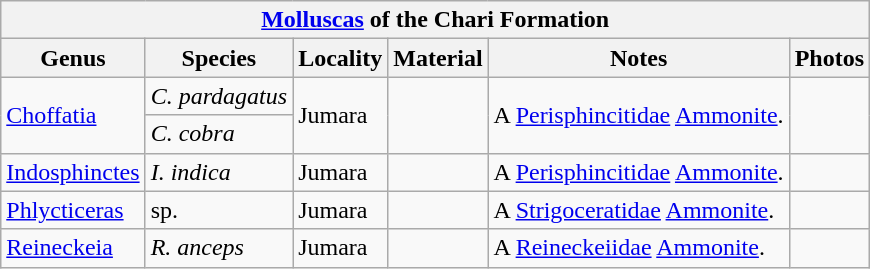<table class="wikitable" align="center">
<tr>
<th colspan="6" align="center"><a href='#'>Molluscas</a> of the Chari Formation</th>
</tr>
<tr>
<th>Genus</th>
<th>Species</th>
<th>Locality</th>
<th>Material</th>
<th>Notes</th>
<th>Photos</th>
</tr>
<tr>
<td rowspan="2"><a href='#'>Choffatia</a></td>
<td><em>C. pardagatus</em></td>
<td rowspan="2">Jumara</td>
<td rowspan="2"></td>
<td rowspan="2">A <a href='#'>Perisphincitidae</a> <a href='#'>Ammonite</a>.</td>
<td rowspan="2"></td>
</tr>
<tr>
<td><em>C. cobra</em></td>
</tr>
<tr>
<td><a href='#'>Indosphinctes</a></td>
<td><em>I. indica</em></td>
<td>Jumara</td>
<td></td>
<td>A <a href='#'>Perisphincitidae</a> <a href='#'>Ammonite</a>.</td>
<td></td>
</tr>
<tr>
<td><a href='#'>Phlycticeras</a></td>
<td>sp.</td>
<td>Jumara</td>
<td></td>
<td>A <a href='#'>Strigoceratidae</a> <a href='#'>Ammonite</a>.</td>
<td></td>
</tr>
<tr>
<td><a href='#'>Reineckeia</a></td>
<td><em>R. anceps</em></td>
<td>Jumara</td>
<td></td>
<td>A <a href='#'>Reineckeiidae</a> <a href='#'>Ammonite</a>.</td>
<td></td>
</tr>
</table>
